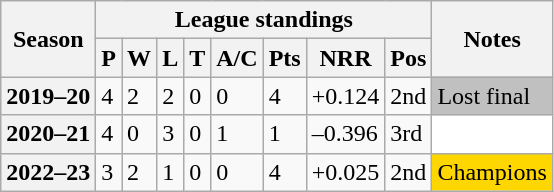<table class="wikitable sortable">
<tr>
<th scope="col" rowspan="2">Season</th>
<th scope="col" colspan="8">League standings</th>
<th scope="col" rowspan="2">Notes</th>
</tr>
<tr>
<th scope="col">P</th>
<th scope="col">W</th>
<th scope="col">L</th>
<th scope="col">T</th>
<th scope="col">A/C</th>
<th scope="col">Pts</th>
<th scope="col">NRR</th>
<th scope="col">Pos</th>
</tr>
<tr>
<th scope="row">2019–20</th>
<td>4</td>
<td>2</td>
<td>2</td>
<td>0</td>
<td>0</td>
<td>4</td>
<td>+0.124</td>
<td>2nd</td>
<td style="background: silver;">Lost final</td>
</tr>
<tr>
<th scope="row">2020–21</th>
<td>4</td>
<td>0</td>
<td>3</td>
<td>0</td>
<td>1</td>
<td>1</td>
<td>–0.396</td>
<td>3rd</td>
<td style="background: white;"></td>
</tr>
<tr>
<th scope="row">2022–23</th>
<td>3</td>
<td>2</td>
<td>1</td>
<td>0</td>
<td>0</td>
<td>4</td>
<td>+0.025</td>
<td>2nd</td>
<td style="background: gold;">Champions</td>
</tr>
</table>
